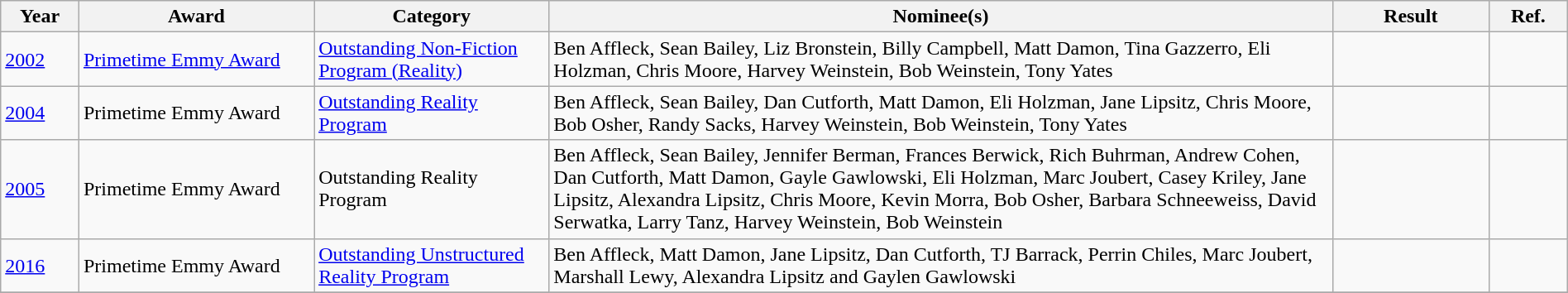<table class="wikitable plainrowheaders" width=100%>
<tr>
<th scope="col" width="5%">Year</th>
<th scope="col" width="15%">Award</th>
<th scope="col" width="15%">Category</th>
<th scope="col" width="50%">Nominee(s)</th>
<th scope="col" width="10%">Result</th>
<th scope="col" width="5%">Ref.</th>
</tr>
<tr>
<td><a href='#'>2002</a></td>
<td><a href='#'>Primetime Emmy Award</a></td>
<td><a href='#'>Outstanding Non-Fiction Program (Reality)</a></td>
<td>Ben Affleck, Sean Bailey, Liz Bronstein, Billy Campbell, Matt Damon, Tina Gazzerro, Eli Holzman, Chris Moore, Harvey Weinstein, Bob Weinstein, Tony Yates</td>
<td></td>
<td></td>
</tr>
<tr>
<td><a href='#'>2004</a></td>
<td>Primetime Emmy Award</td>
<td><a href='#'>Outstanding Reality Program</a></td>
<td>Ben Affleck, Sean Bailey, Dan Cutforth, Matt Damon, Eli Holzman, Jane Lipsitz, Chris Moore, Bob Osher, Randy Sacks, Harvey Weinstein, Bob Weinstein, Tony Yates</td>
<td></td>
<td></td>
</tr>
<tr>
<td><a href='#'>2005</a></td>
<td>Primetime Emmy Award</td>
<td>Outstanding Reality Program</td>
<td>Ben Affleck, Sean Bailey, Jennifer Berman, Frances Berwick, Rich Buhrman, Andrew Cohen, Dan Cutforth, Matt Damon, Gayle Gawlowski, Eli Holzman, Marc Joubert, Casey Kriley, Jane Lipsitz, Alexandra Lipsitz, Chris Moore, Kevin Morra, Bob Osher, Barbara Schneeweiss, David Serwatka, Larry Tanz, Harvey Weinstein, Bob Weinstein</td>
<td></td>
<td></td>
</tr>
<tr>
<td><a href='#'>2016</a></td>
<td>Primetime Emmy Award</td>
<td><a href='#'>Outstanding Unstructured Reality Program</a></td>
<td>Ben Affleck, Matt Damon, Jane Lipsitz, Dan Cutforth, TJ Barrack, Perrin Chiles, Marc Joubert, Marshall Lewy, Alexandra Lipsitz and Gaylen Gawlowski</td>
<td></td>
<td></td>
</tr>
<tr>
</tr>
</table>
